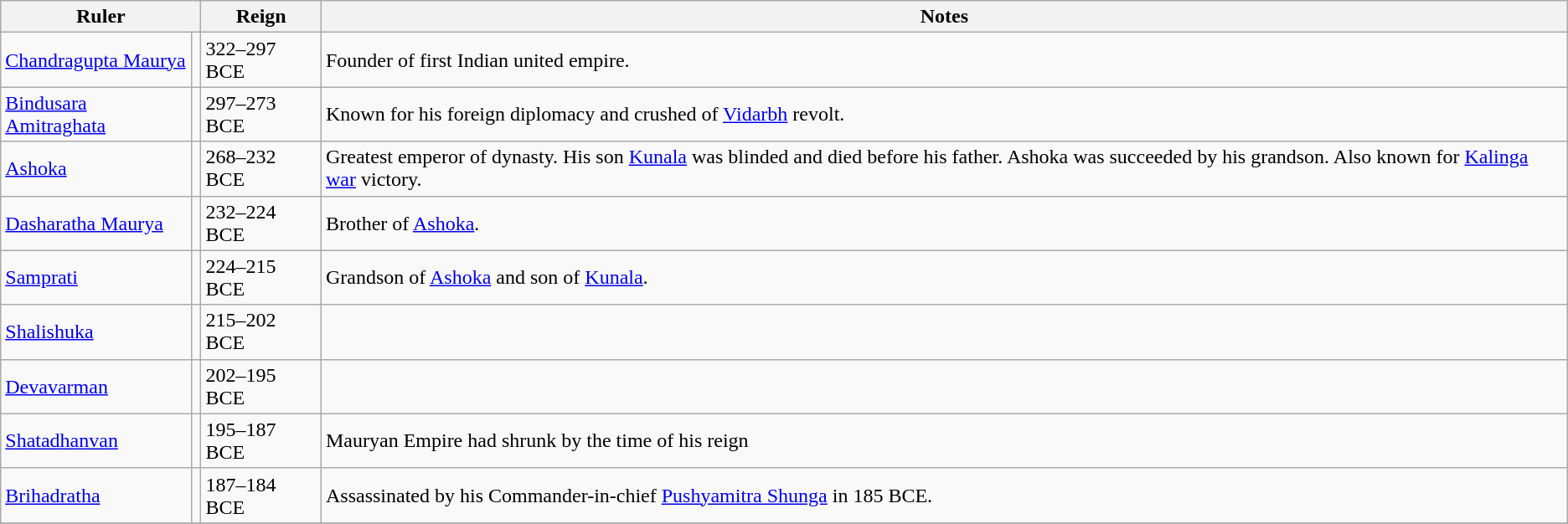<table class="wikitable">
<tr>
<th colspan=2>Ruler</th>
<th>Reign</th>
<th>Notes</th>
</tr>
<tr>
<td><a href='#'>Chandragupta Maurya</a></td>
<td></td>
<td>322–297 BCE</td>
<td>Founder of first Indian united empire.</td>
</tr>
<tr>
<td><a href='#'>Bindusara Amitraghata</a></td>
<td></td>
<td>297–273 BCE</td>
<td>Known for his foreign diplomacy and crushed of <a href='#'>Vidarbh</a> revolt.</td>
</tr>
<tr>
<td><a href='#'>Ashoka</a></td>
<td></td>
<td>268–232 BCE</td>
<td>Greatest emperor of dynasty. His son <a href='#'>Kunala</a> was blinded and died before his father. Ashoka was succeeded by his grandson. Also known for <a href='#'>Kalinga war</a> victory.</td>
</tr>
<tr>
<td><a href='#'>Dasharatha Maurya</a></td>
<td></td>
<td>232–224 BCE</td>
<td>Brother of <a href='#'>Ashoka</a>.</td>
</tr>
<tr>
<td><a href='#'>Samprati</a></td>
<td></td>
<td>224–215 BCE</td>
<td>Grandson of <a href='#'>Ashoka</a> and son of <a href='#'>Kunala</a>.</td>
</tr>
<tr>
<td><a href='#'>Shalishuka</a></td>
<td></td>
<td>215–202 BCE</td>
<td></td>
</tr>
<tr>
<td><a href='#'>Devavarman</a></td>
<td></td>
<td>202–195 BCE</td>
<td></td>
</tr>
<tr>
<td><a href='#'>Shatadhanvan</a></td>
<td></td>
<td>195–187 BCE</td>
<td>Mauryan Empire had shrunk by the time of his reign</td>
</tr>
<tr>
<td><a href='#'>Brihadratha</a></td>
<td></td>
<td>187–184 BCE</td>
<td>Assassinated by his Commander-in-chief <a href='#'>Pushyamitra Shunga</a> in 185 BCE.</td>
</tr>
<tr>
</tr>
</table>
